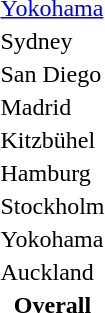<table>
<tr>
<td><a href='#'>Yokohama</a></td>
<td></td>
<td></td>
<td></td>
</tr>
<tr>
<td>Sydney</td>
<td></td>
<td></td>
<td></td>
</tr>
<tr>
<td>San Diego</td>
<td></td>
<td></td>
<td></td>
</tr>
<tr>
<td>Madrid</td>
<td></td>
<td></td>
<td></td>
</tr>
<tr>
<td>Kitzbühel</td>
<td></td>
<td></td>
<td></td>
</tr>
<tr>
<td>Hamburg</td>
<td></td>
<td></td>
<td></td>
</tr>
<tr>
<td>Stockholm</td>
<td></td>
<td></td>
<td></td>
</tr>
<tr>
<td>Yokohama</td>
<td></td>
<td></td>
<td></td>
</tr>
<tr>
<td>Auckland</td>
<td></td>
<td></td>
<td></td>
</tr>
<tr>
<th>Overall</th>
<td><strong></strong></td>
<td><strong></strong></td>
<td><strong></strong></td>
</tr>
</table>
